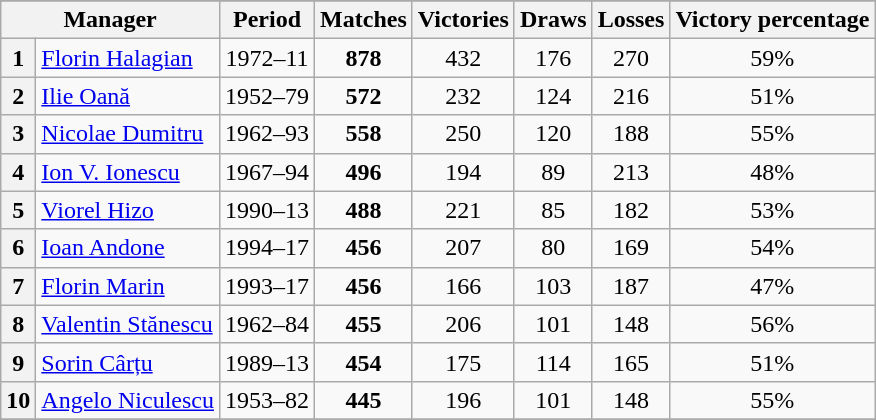<table class="wikitable sortable" style="text-align:left">
<tr>
</tr>
<tr>
<th colspan="2" style="text-align:center;">Manager</th>
<th style="text-align:center;">Period</th>
<th style="text-align:center;">Matches</th>
<th style="text-align:center;">Victories</th>
<th style="text-align:center;">Draws</th>
<th style="text-align:center;">Losses</th>
<th style="text-align:center;">Victory percentage</th>
</tr>
<tr>
<th>1</th>
<td> <a href='#'>Florin Halagian</a></td>
<td style="text-align:center;">1972–11</td>
<td style="text-align:center;"><strong>878</strong></td>
<td style="text-align:center;">432</td>
<td style="text-align:center;">176</td>
<td style="text-align:center;">270</td>
<td style="text-align:center;">59%</td>
</tr>
<tr>
<th>2</th>
<td> <a href='#'>Ilie Oană</a></td>
<td style="text-align:center;">1952–79</td>
<td style="text-align:center;"><strong>572</strong></td>
<td style="text-align:center;">232</td>
<td style="text-align:center;">124</td>
<td style="text-align:center;">216</td>
<td style="text-align:center;">51%</td>
</tr>
<tr>
<th>3</th>
<td> <a href='#'>Nicolae Dumitru</a></td>
<td style="text-align:center;">1962–93</td>
<td style="text-align:center;"><strong>558</strong></td>
<td style="text-align:center;">250</td>
<td style="text-align:center;">120</td>
<td style="text-align:center;">188</td>
<td style="text-align:center;">55%</td>
</tr>
<tr>
<th>4</th>
<td> <a href='#'>Ion V. Ionescu</a></td>
<td style="text-align:center;">1967–94</td>
<td style="text-align:center;"><strong>496</strong></td>
<td style="text-align:center;">194</td>
<td style="text-align:center;">89</td>
<td style="text-align:center;">213</td>
<td style="text-align:center;">48%</td>
</tr>
<tr>
<th>5</th>
<td> <a href='#'>Viorel Hizo</a></td>
<td style="text-align:center;">1990–13</td>
<td style="text-align:center;"><strong>488</strong></td>
<td style="text-align:center;">221</td>
<td style="text-align:center;">85</td>
<td style="text-align:center;">182</td>
<td style="text-align:center;">53%</td>
</tr>
<tr>
<th>6</th>
<td> <a href='#'>Ioan Andone</a></td>
<td style="text-align:center;">1994–17</td>
<td style="text-align:center;"><strong>456</strong></td>
<td style="text-align:center;">207</td>
<td style="text-align:center;">80</td>
<td style="text-align:center;">169</td>
<td style="text-align:center;">54%</td>
</tr>
<tr>
<th>7</th>
<td> <a href='#'>Florin Marin</a></td>
<td style="text-align:center;">1993–17</td>
<td style="text-align:center;"><strong>456</strong></td>
<td style="text-align:center;">166</td>
<td style="text-align:center;">103</td>
<td style="text-align:center;">187</td>
<td style="text-align:center;">47%</td>
</tr>
<tr>
<th>8</th>
<td> <a href='#'>Valentin Stănescu</a></td>
<td style="text-align:center;">1962–84</td>
<td style="text-align:center;"><strong>455</strong></td>
<td style="text-align:center;">206</td>
<td style="text-align:center;">101</td>
<td style="text-align:center;">148</td>
<td style="text-align:center;">56%</td>
</tr>
<tr>
<th>9</th>
<td> <a href='#'>Sorin Cârțu</a></td>
<td style="text-align:center;">1989–13</td>
<td style="text-align:center;"><strong>454</strong></td>
<td style="text-align:center;">175</td>
<td style="text-align:center;">114</td>
<td style="text-align:center;">165</td>
<td style="text-align:center;">51%</td>
</tr>
<tr>
<th>10</th>
<td> <a href='#'>Angelo Niculescu</a></td>
<td style="text-align:center;">1953–82</td>
<td style="text-align:center;"><strong>445</strong></td>
<td style="text-align:center;">196</td>
<td style="text-align:center;">101</td>
<td style="text-align:center;">148</td>
<td style="text-align:center;">55%</td>
</tr>
<tr>
</tr>
</table>
